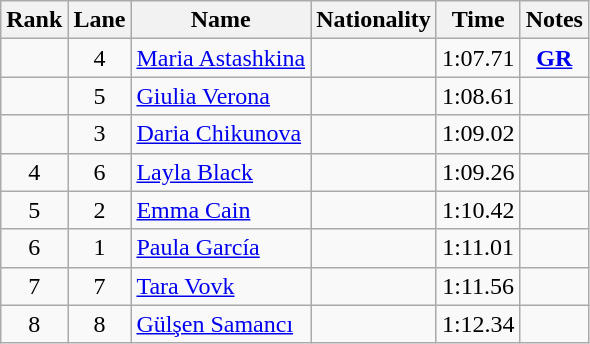<table class='wikitable sortable' style='text-align:center'>
<tr>
<th>Rank</th>
<th>Lane</th>
<th>Name</th>
<th>Nationality</th>
<th>Time</th>
<th>Notes</th>
</tr>
<tr>
<td></td>
<td>4</td>
<td align=left><a href='#'>Maria Astashkina</a></td>
<td align=left></td>
<td>1:07.71</td>
<td><a href='#'><strong>GR</strong></a></td>
</tr>
<tr>
<td></td>
<td>5</td>
<td align=left><a href='#'>Giulia Verona</a></td>
<td align=left></td>
<td>1:08.61</td>
<td></td>
</tr>
<tr>
<td></td>
<td>3</td>
<td align=left><a href='#'>Daria Chikunova</a></td>
<td align=left></td>
<td>1:09.02</td>
<td></td>
</tr>
<tr>
<td>4</td>
<td>6</td>
<td align=left><a href='#'>Layla Black</a></td>
<td align=left></td>
<td>1:09.26</td>
<td></td>
</tr>
<tr>
<td>5</td>
<td>2</td>
<td align=left><a href='#'>Emma Cain</a></td>
<td align=left></td>
<td>1:10.42</td>
<td></td>
</tr>
<tr>
<td>6</td>
<td>1</td>
<td align=left><a href='#'>Paula García</a></td>
<td align=left></td>
<td>1:11.01</td>
<td></td>
</tr>
<tr>
<td>7</td>
<td>7</td>
<td align=left><a href='#'>Tara Vovk</a></td>
<td align=left></td>
<td>1:11.56</td>
<td></td>
</tr>
<tr>
<td>8</td>
<td>8</td>
<td align=left><a href='#'>Gülşen Samancı</a></td>
<td align=left></td>
<td>1:12.34</td>
<td></td>
</tr>
</table>
